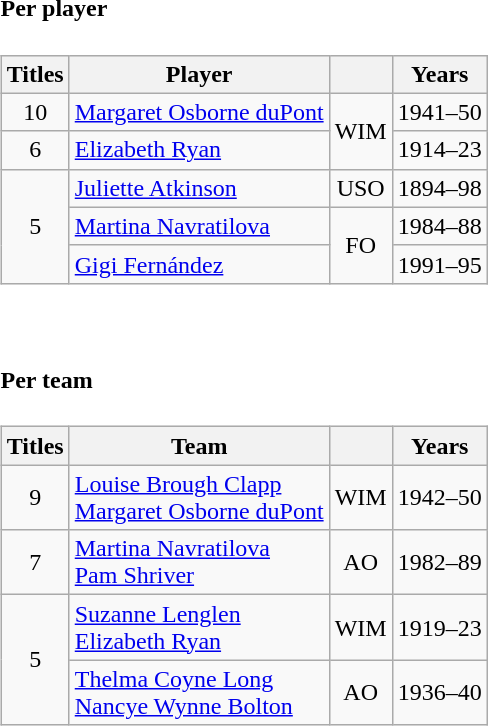<table>
<tr valign=top>
<td><br><h4>Per player</h4><table class="wikitable nowrap">
<tr>
<th>Titles</th>
<th>Player</th>
<th></th>
<th>Years</th>
</tr>
<tr>
<td align="center">10</td>
<td> <a href='#'>Margaret Osborne duPont</a></td>
<td rowspan="2" align=center>WIM</td>
<td>1941–50</td>
</tr>
<tr>
<td align="center">6</td>
<td> <a href='#'>Elizabeth Ryan</a></td>
<td>1914–23</td>
</tr>
<tr>
<td rowspan="3" align="center">5</td>
<td> <a href='#'>Juliette Atkinson</a></td>
<td align=center>USO</td>
<td>1894–98</td>
</tr>
<tr>
<td> <a href='#'>Martina Navratilova</a></td>
<td rowspan="2" align=center>FO</td>
<td>1984–88</td>
</tr>
<tr>
<td> <a href='#'>Gigi Fernández</a></td>
<td>1991–95</td>
</tr>
</table>
<br><h4>Per team</h4><table class="wikitable nowrap">
<tr>
<th>Titles</th>
<th>Team</th>
<th></th>
<th>Years</th>
</tr>
<tr>
<td align="center">9</td>
<td> <a href='#'>Louise Brough Clapp</a><br> <a href='#'>Margaret Osborne duPont</a></td>
<td align=center>WIM</td>
<td>1942–50</td>
</tr>
<tr>
<td align="center">7</td>
<td> <a href='#'>Martina Navratilova</a><br> <a href='#'>Pam Shriver</a></td>
<td align=center>AO</td>
<td>1982–89</td>
</tr>
<tr>
<td rowspan="2" align="center">5</td>
<td> <a href='#'>Suzanne Lenglen</a><br> <a href='#'>Elizabeth Ryan</a></td>
<td align=center>WIM</td>
<td>1919–23</td>
</tr>
<tr>
<td> <a href='#'>Thelma Coyne Long</a><br> <a href='#'>Nancye Wynne Bolton</a></td>
<td align=center>AO</td>
<td>1936–40</td>
</tr>
</table>
</td>
</tr>
</table>
